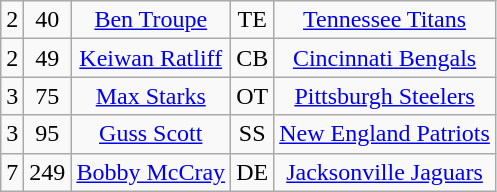<table class="wikitable" style="text-align:center">
<tr>
<td>2</td>
<td>40</td>
<td><a href='#'>Ben Troupe</a></td>
<td>TE</td>
<td><a href='#'>Tennessee Titans</a></td>
</tr>
<tr>
<td>2</td>
<td>49</td>
<td><a href='#'>Keiwan Ratliff</a></td>
<td>CB</td>
<td><a href='#'>Cincinnati Bengals</a></td>
</tr>
<tr>
<td>3</td>
<td>75</td>
<td><a href='#'>Max Starks</a></td>
<td>OT</td>
<td><a href='#'>Pittsburgh Steelers</a></td>
</tr>
<tr>
<td>3</td>
<td>95</td>
<td><a href='#'>Guss Scott</a></td>
<td>SS</td>
<td><a href='#'>New England Patriots</a></td>
</tr>
<tr>
<td>7</td>
<td>249</td>
<td><a href='#'>Bobby McCray</a></td>
<td>DE</td>
<td><a href='#'>Jacksonville Jaguars</a></td>
</tr>
</table>
